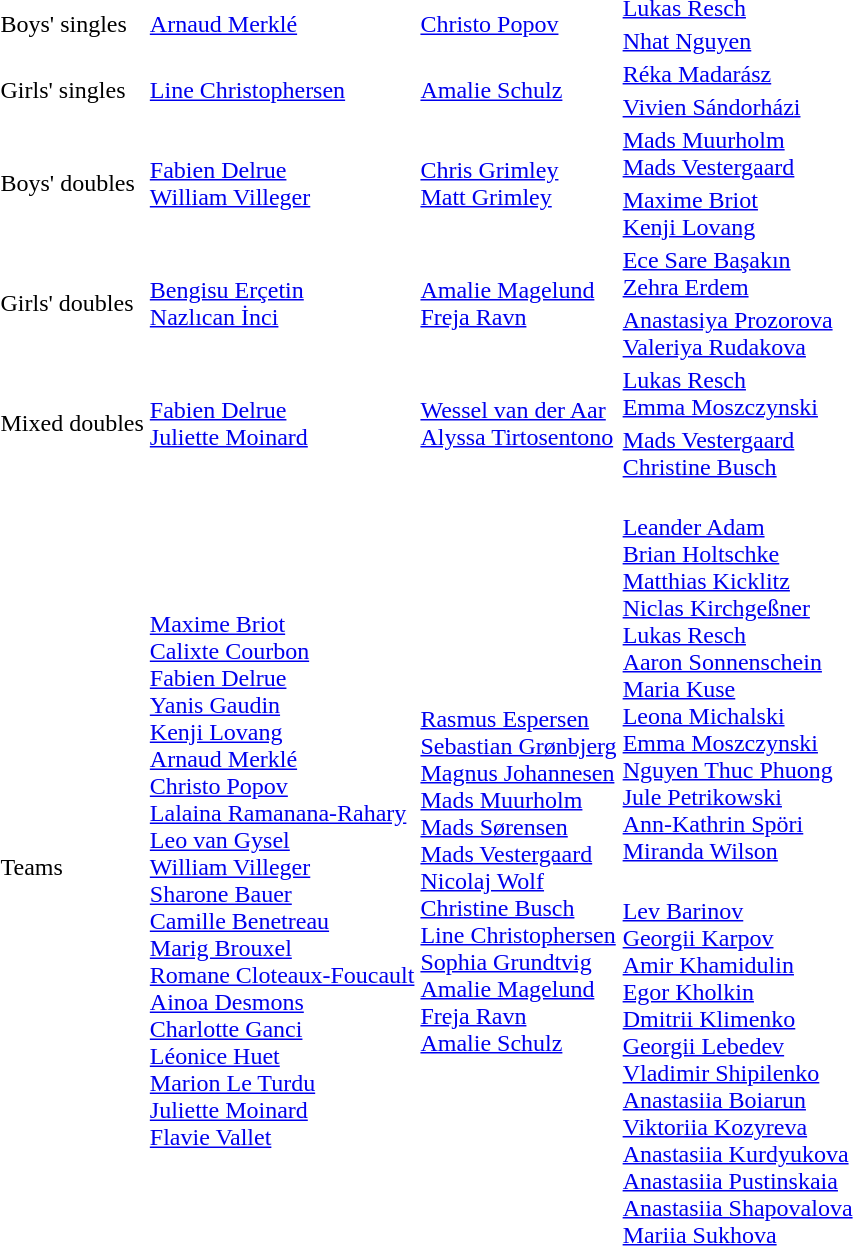<table>
<tr>
<td rowspan=2>Boys' singles<br></td>
<td rowspan=2> <a href='#'>Arnaud Merklé</a></td>
<td rowspan=2> <a href='#'>Christo Popov</a></td>
<td> <a href='#'>Lukas Resch</a></td>
</tr>
<tr>
<td> <a href='#'>Nhat Nguyen</a></td>
</tr>
<tr>
<td rowspan=2>Girls' singles<br></td>
<td rowspan=2> <a href='#'>Line Christophersen</a></td>
<td rowspan=2> <a href='#'>Amalie Schulz</a></td>
<td> <a href='#'>Réka Madarász</a></td>
</tr>
<tr>
<td> <a href='#'>Vivien Sándorházi</a></td>
</tr>
<tr>
<td rowspan=2>Boys' doubles<br></td>
<td rowspan=2> <a href='#'>Fabien Delrue</a><br> <a href='#'>William Villeger</a></td>
<td rowspan=2> <a href='#'>Chris Grimley</a><br> <a href='#'>Matt Grimley</a></td>
<td> <a href='#'>Mads Muurholm</a><br> <a href='#'>Mads Vestergaard</a></td>
</tr>
<tr>
<td> <a href='#'>Maxime Briot</a><br> <a href='#'>Kenji Lovang</a></td>
</tr>
<tr>
<td rowspan=2>Girls' doubles<br></td>
<td rowspan=2> <a href='#'>Bengisu Erçetin</a><br> <a href='#'>Nazlıcan İnci</a></td>
<td rowspan=2> <a href='#'>Amalie Magelund</a><br> <a href='#'>Freja Ravn</a></td>
<td> <a href='#'>Ece Sare Başakın</a><br> <a href='#'>Zehra Erdem</a></td>
</tr>
<tr>
<td> <a href='#'>Anastasiya Prozorova</a><br> <a href='#'>Valeriya Rudakova</a></td>
</tr>
<tr>
<td rowspan=2>Mixed doubles<br></td>
<td rowspan=2> <a href='#'>Fabien Delrue</a><br> <a href='#'>Juliette Moinard</a></td>
<td rowspan=2> <a href='#'>Wessel van der Aar</a><br> <a href='#'>Alyssa Tirtosentono</a></td>
<td> <a href='#'>Lukas Resch</a><br> <a href='#'>Emma Moszczynski</a></td>
</tr>
<tr>
<td> <a href='#'>Mads Vestergaard</a><br> <a href='#'>Christine Busch</a></td>
</tr>
<tr>
<td rowspan=2>Teams</td>
<td rowspan=2><br><a href='#'>Maxime Briot</a><br><a href='#'>Calixte Courbon</a><br><a href='#'>Fabien Delrue</a><br><a href='#'>Yanis Gaudin</a><br><a href='#'>Kenji Lovang</a><br><a href='#'>Arnaud Merklé</a><br><a href='#'>Christo Popov</a><br><a href='#'>Lalaina Ramanana-Rahary</a><br><a href='#'>Leo van Gysel</a><br><a href='#'>William Villeger</a><br><a href='#'>Sharone Bauer</a><br><a href='#'>Camille Benetreau</a><br><a href='#'>Marig Brouxel</a><br><a href='#'>Romane Cloteaux-Foucault</a><br><a href='#'>Ainoa Desmons</a><br><a href='#'>Charlotte Ganci</a><br><a href='#'>Léonice Huet</a><br><a href='#'>Marion Le Turdu</a><br><a href='#'>Juliette Moinard</a><br><a href='#'>Flavie Vallet</a></td>
<td rowspan=2><br><a href='#'>Rasmus Espersen</a><br><a href='#'>Sebastian Grønbjerg</a><br><a href='#'>Magnus Johannesen</a><br><a href='#'>Mads Muurholm</a><br><a href='#'>Mads Sørensen</a><br><a href='#'>Mads Vestergaard</a><br><a href='#'>Nicolaj Wolf</a><br><a href='#'>Christine Busch</a><br><a href='#'>Line Christophersen</a><br><a href='#'>Sophia Grundtvig</a><br><a href='#'>Amalie Magelund</a><br><a href='#'>Freja Ravn</a><br><a href='#'>Amalie Schulz</a></td>
<td><br><a href='#'>Leander Adam</a><br><a href='#'>Brian Holtschke</a><br><a href='#'>Matthias Kicklitz</a><br><a href='#'>Niclas Kirchgeßner</a><br><a href='#'>Lukas Resch</a><br><a href='#'>Aaron Sonnenschein</a><br><a href='#'>Maria Kuse</a><br><a href='#'>Leona Michalski</a><br><a href='#'>Emma Moszczynski</a><br><a href='#'>Nguyen Thuc Phuong</a><br><a href='#'>Jule Petrikowski</a><br><a href='#'>Ann-Kathrin Spöri</a><br><a href='#'>Miranda Wilson</a></td>
</tr>
<tr>
<td><br><a href='#'>Lev Barinov</a><br><a href='#'>Georgii Karpov</a><br><a href='#'>Amir Khamidulin</a><br><a href='#'>Egor Kholkin</a><br><a href='#'>Dmitrii Klimenko</a><br><a href='#'>Georgii Lebedev</a><br><a href='#'>Vladimir Shipilenko</a><br><a href='#'>Anastasiia Boiarun</a><br><a href='#'>Viktoriia Kozyreva</a><br><a href='#'>Anastasiia Kurdyukova</a><br><a href='#'>Anastasiia Pustinskaia</a><br><a href='#'>Anastasiia Shapovalova</a><br><a href='#'>Mariia Sukhova</a></td>
</tr>
</table>
